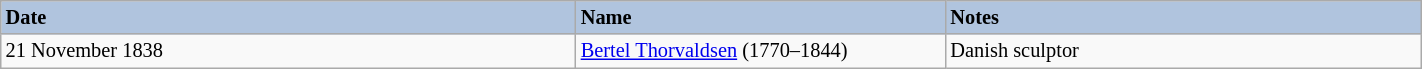<table class="wikitable"  style="width:75%; font-size:85%; border:gray solid 1px; text-align:middle;">
<tr>
<th style="text-align: left;background:#B0C4DE">Date</th>
<th style="width:240px; text-align:left; background:#b0c4de;">Name</th>
<th style="text-align: left;background:#B0C4DE">Notes</th>
</tr>
<tr>
<td>21 November 1838</td>
<td><a href='#'>Bertel Thorvaldsen</a> (1770–1844)</td>
<td>Danish sculptor</td>
</tr>
</table>
